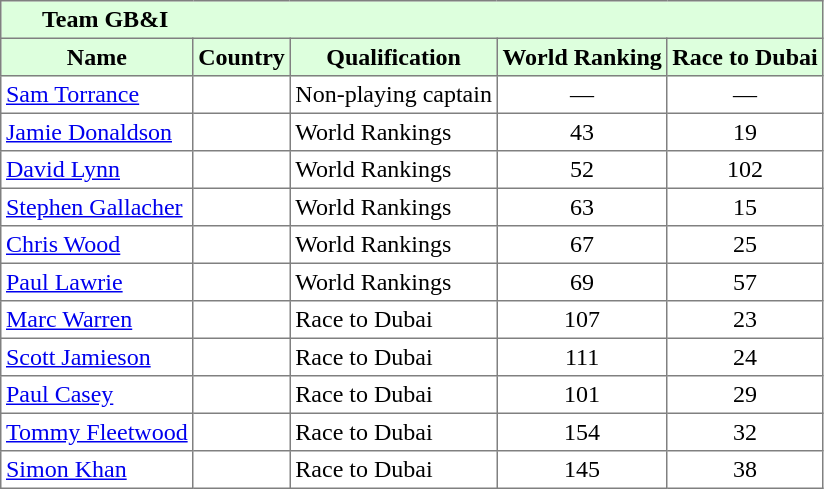<table border="1" cellpadding="3" style="border-collapse: collapse;">
<tr style="background:#dfd;">
<td colspan="6">      <strong>Team GB&I</strong></td>
</tr>
<tr style="background:#dfd;">
<th>Name</th>
<th>Country</th>
<th>Qualification</th>
<th>World Ranking</th>
<th>Race to Dubai</th>
</tr>
<tr>
<td><a href='#'>Sam Torrance</a></td>
<td></td>
<td>Non-playing captain</td>
<td style="text-align:center;">—</td>
<td style="text-align:center;">—</td>
</tr>
<tr>
<td><a href='#'>Jamie Donaldson</a></td>
<td></td>
<td>World Rankings</td>
<td style="text-align:center;">43</td>
<td style="text-align:center;">19</td>
</tr>
<tr>
<td><a href='#'>David Lynn</a></td>
<td></td>
<td>World Rankings</td>
<td style="text-align:center;">52</td>
<td style="text-align:center;">102</td>
</tr>
<tr>
<td><a href='#'>Stephen Gallacher</a></td>
<td></td>
<td>World Rankings</td>
<td style="text-align:center;">63</td>
<td style="text-align:center;">15</td>
</tr>
<tr>
<td><a href='#'>Chris Wood</a></td>
<td></td>
<td>World Rankings</td>
<td style="text-align:center;">67</td>
<td style="text-align:center;">25</td>
</tr>
<tr>
<td><a href='#'>Paul Lawrie</a></td>
<td></td>
<td>World Rankings</td>
<td style="text-align:center;">69</td>
<td style="text-align:center;">57</td>
</tr>
<tr>
<td><a href='#'>Marc Warren</a></td>
<td></td>
<td>Race to Dubai</td>
<td style="text-align:center;">107</td>
<td style="text-align:center;">23</td>
</tr>
<tr>
<td><a href='#'>Scott Jamieson</a></td>
<td></td>
<td>Race to Dubai</td>
<td style="text-align:center;">111</td>
<td style="text-align:center;">24</td>
</tr>
<tr>
<td><a href='#'>Paul Casey</a></td>
<td></td>
<td>Race to Dubai</td>
<td style="text-align:center;">101</td>
<td style="text-align:center;">29</td>
</tr>
<tr>
<td><a href='#'>Tommy Fleetwood</a></td>
<td></td>
<td>Race to Dubai</td>
<td style="text-align:center;">154</td>
<td style="text-align:center;">32</td>
</tr>
<tr>
<td><a href='#'>Simon Khan</a></td>
<td></td>
<td>Race to Dubai</td>
<td style="text-align:center;">145</td>
<td style="text-align:center;">38</td>
</tr>
</table>
